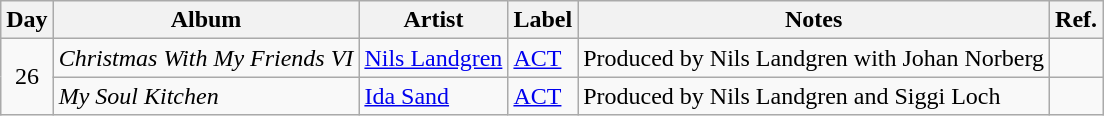<table class="wikitable">
<tr>
<th>Day</th>
<th>Album</th>
<th>Artist</th>
<th>Label</th>
<th>Notes</th>
<th>Ref.</th>
</tr>
<tr>
<td rowspan="2" style="text-align:center;">26</td>
<td><em>Christmas With My Friends VI</em></td>
<td><a href='#'>Nils Landgren</a></td>
<td><a href='#'>ACT</a></td>
<td>Produced by Nils Landgren with Johan Norberg</td>
<td style="text-align:center;"></td>
</tr>
<tr>
<td><em>My Soul Kitchen</em></td>
<td><a href='#'>Ida Sand</a></td>
<td><a href='#'>ACT</a></td>
<td>Produced by Nils Landgren and Siggi Loch</td>
<td style="text-align:center;"></td>
</tr>
</table>
